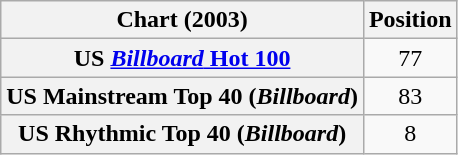<table class="wikitable sortable plainrowheaders" style="text-align:center">
<tr>
<th scope="col">Chart (2003)</th>
<th scope="col">Position</th>
</tr>
<tr>
<th scope="row">US <a href='#'><em>Billboard</em> Hot 100</a></th>
<td>77</td>
</tr>
<tr>
<th scope="row">US Mainstream Top 40 (<em>Billboard</em>)</th>
<td>83</td>
</tr>
<tr>
<th scope="row">US Rhythmic Top 40 (<em>Billboard</em>)</th>
<td>8</td>
</tr>
</table>
